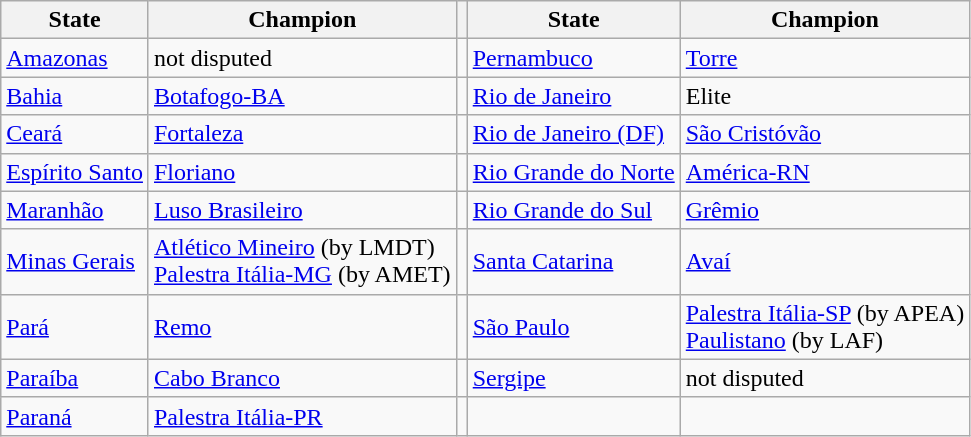<table class="wikitable">
<tr>
<th>State</th>
<th>Champion</th>
<th></th>
<th>State</th>
<th>Champion</th>
</tr>
<tr>
<td><a href='#'>Amazonas</a></td>
<td>not disputed</td>
<td></td>
<td><a href='#'>Pernambuco</a></td>
<td><a href='#'>Torre</a></td>
</tr>
<tr>
<td><a href='#'>Bahia</a></td>
<td><a href='#'>Botafogo-BA</a></td>
<td></td>
<td><a href='#'>Rio de Janeiro</a></td>
<td>Elite</td>
</tr>
<tr>
<td><a href='#'>Ceará</a></td>
<td><a href='#'>Fortaleza</a></td>
<td></td>
<td><a href='#'>Rio de Janeiro (DF)</a></td>
<td><a href='#'>São Cristóvão</a></td>
</tr>
<tr>
<td><a href='#'>Espírito Santo</a></td>
<td><a href='#'>Floriano</a></td>
<td></td>
<td><a href='#'>Rio Grande do Norte</a></td>
<td><a href='#'>América-RN</a></td>
</tr>
<tr>
<td><a href='#'>Maranhão</a></td>
<td><a href='#'>Luso Brasileiro</a></td>
<td></td>
<td><a href='#'>Rio Grande do Sul</a></td>
<td><a href='#'>Grêmio</a></td>
</tr>
<tr>
<td><a href='#'>Minas Gerais</a></td>
<td><a href='#'>Atlético Mineiro</a> (by LMDT)<br> <a href='#'>Palestra Itália-MG</a> (by AMET)</td>
<td></td>
<td><a href='#'>Santa Catarina</a></td>
<td><a href='#'>Avaí</a></td>
</tr>
<tr>
<td><a href='#'>Pará</a></td>
<td><a href='#'>Remo</a></td>
<td></td>
<td><a href='#'>São Paulo</a></td>
<td><a href='#'>Palestra Itália-SP</a> (by APEA)<br><a href='#'>Paulistano</a> (by LAF)</td>
</tr>
<tr>
<td><a href='#'>Paraíba</a></td>
<td><a href='#'>Cabo Branco</a></td>
<td></td>
<td><a href='#'>Sergipe</a></td>
<td>not disputed</td>
</tr>
<tr>
<td><a href='#'>Paraná</a></td>
<td><a href='#'>Palestra Itália-PR</a></td>
<td></td>
<td></td>
<td></td>
</tr>
</table>
